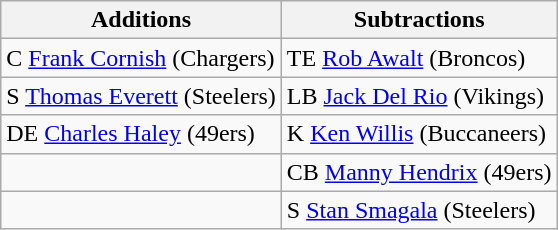<table class="wikitable">
<tr>
<th>Additions</th>
<th>Subtractions</th>
</tr>
<tr>
<td>C <a href='#'>Frank Cornish</a> (Chargers)</td>
<td>TE <a href='#'>Rob Awalt</a> (Broncos)</td>
</tr>
<tr>
<td>S <a href='#'>Thomas Everett</a> (Steelers)</td>
<td>LB <a href='#'>Jack Del Rio</a> (Vikings)</td>
</tr>
<tr>
<td>DE <a href='#'>Charles Haley</a> (49ers)</td>
<td>K <a href='#'>Ken Willis</a> (Buccaneers)</td>
</tr>
<tr>
<td></td>
<td>CB <a href='#'>Manny Hendrix</a> (49ers)</td>
</tr>
<tr>
<td></td>
<td>S <a href='#'>Stan Smagala</a> (Steelers)</td>
</tr>
</table>
